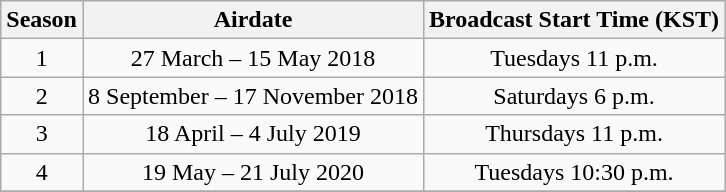<table class=wikitable style=text-align:center>
<tr>
<th>Season</th>
<th>Airdate</th>
<th>Broadcast Start Time (KST)</th>
</tr>
<tr>
<td>1</td>
<td>27 March – 15 May 2018</td>
<td>Tuesdays 11 p.m.</td>
</tr>
<tr>
<td>2</td>
<td>8 September – 17 November 2018</td>
<td>Saturdays 6 p.m.</td>
</tr>
<tr>
<td>3</td>
<td>18 April – 4 July 2019</td>
<td>Thursdays 11 p.m.</td>
</tr>
<tr>
<td>4</td>
<td>19 May – 21 July 2020</td>
<td>Tuesdays 10:30 p.m.</td>
</tr>
<tr>
</tr>
</table>
